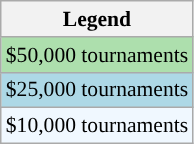<table class="wikitable" style="font-size:90%;">
<tr>
<th>Legend</th>
</tr>
<tr style="background:#addfad;">
<td>$50,000 tournaments</td>
</tr>
<tr style="background:lightblue;">
<td>$25,000 tournaments</td>
</tr>
<tr style="background:#f0f8ff;">
<td>$10,000 tournaments</td>
</tr>
</table>
